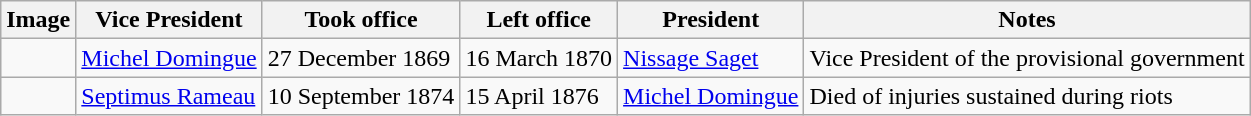<table class="wikitable">
<tr>
<th>Image</th>
<th>Vice President</th>
<th>Took office</th>
<th>Left office</th>
<th>President</th>
<th>Notes</th>
</tr>
<tr>
<td></td>
<td><a href='#'>Michel Domingue</a><br></td>
<td>27 December 1869</td>
<td>16 March 1870</td>
<td><a href='#'>Nissage Saget</a></td>
<td>Vice President of the provisional government</td>
</tr>
<tr>
<td></td>
<td><a href='#'>Septimus Rameau</a><br></td>
<td>10 September 1874</td>
<td>15 April 1876</td>
<td><a href='#'>Michel Domingue</a></td>
<td>Died of injuries sustained during riots</td>
</tr>
</table>
